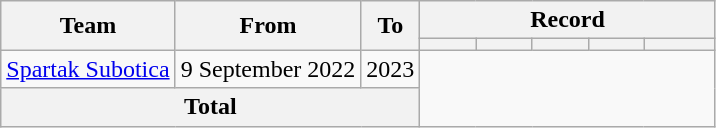<table class="wikitable" style="text-align:center">
<tr>
<th rowspan="2">Team</th>
<th rowspan="2">From</th>
<th rowspan="2">To</th>
<th colspan="5">Record</th>
</tr>
<tr>
<th width=30></th>
<th width=30></th>
<th width=30></th>
<th width=30></th>
<th width=40></th>
</tr>
<tr>
<td align=left><a href='#'>Spartak Subotica</a></td>
<td align=left>9 September 2022</td>
<td align=left>2023<br></td>
</tr>
<tr>
<th colspan="3">Total<br></th>
</tr>
</table>
